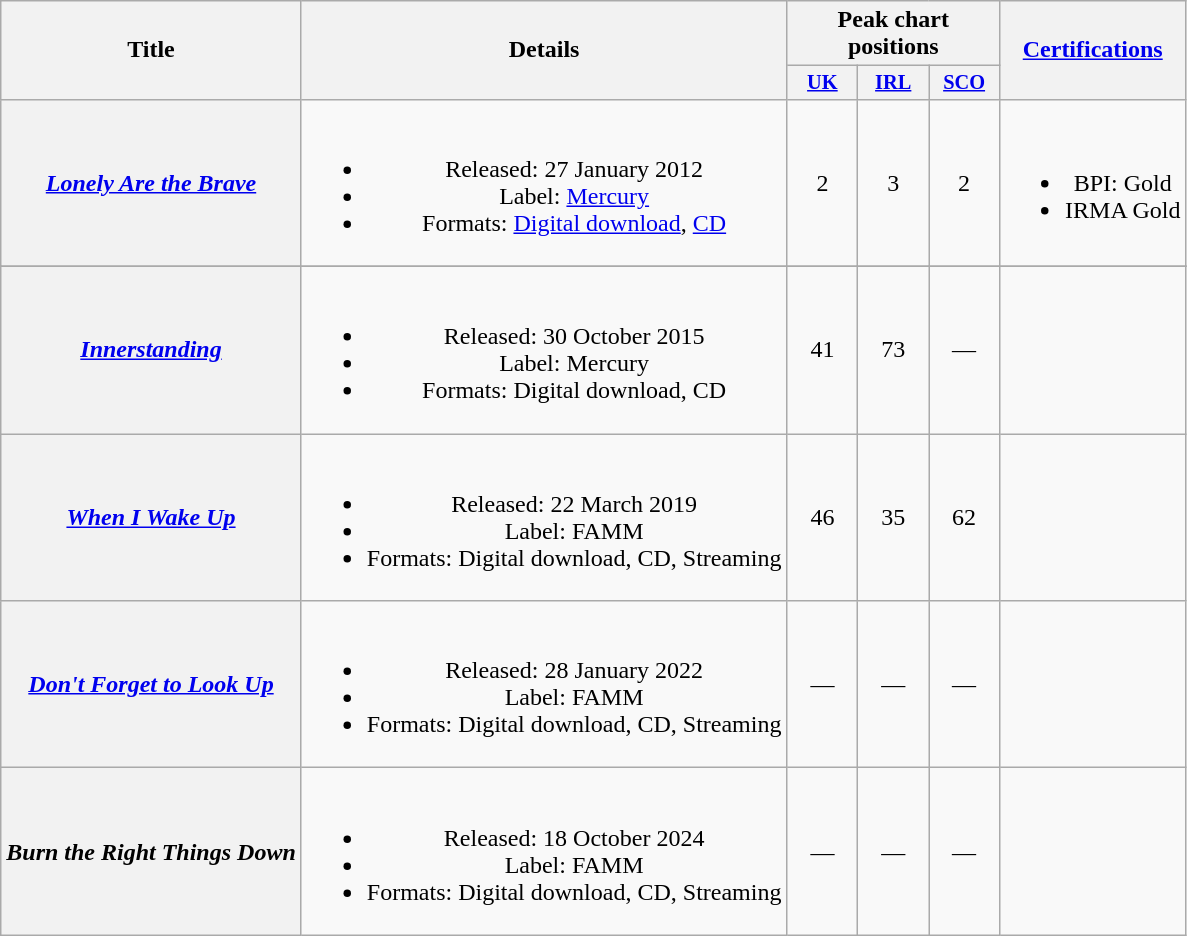<table class="wikitable plainrowheaders" style="text-align:center;" border="1">
<tr>
<th scope="col" rowspan="2">Title</th>
<th scope="col" rowspan="2">Details</th>
<th scope="col" colspan="3">Peak chart positions</th>
<th scope="col" rowspan="2"><a href='#'>Certifications</a></th>
</tr>
<tr>
<th scope="col" style="width:3em;font-size:85%;"><a href='#'>UK</a><br></th>
<th scope="col" style="width:3em;font-size:85%;"><a href='#'>IRL</a><br></th>
<th scope="col" style="width:3em;font-size:85%;"><a href='#'>SCO</a><br></th>
</tr>
<tr>
<th scope="row"><em><a href='#'>Lonely Are the Brave</a></em></th>
<td><br><ul><li>Released: 27 January 2012</li><li>Label: <a href='#'>Mercury</a></li><li>Formats: <a href='#'>Digital download</a>, <a href='#'>CD</a></li></ul></td>
<td>2</td>
<td>3</td>
<td>2</td>
<td><br><ul><li>BPI: Gold</li><li>IRMA Gold</li></ul></td>
</tr>
<tr>
</tr>
<tr>
<th scope="row"><em><a href='#'>Innerstanding</a></em></th>
<td><br><ul><li>Released: 30 October 2015</li><li>Label: Mercury</li><li>Formats: Digital download, CD</li></ul></td>
<td>41</td>
<td>73</td>
<td>—</td>
<td></td>
</tr>
<tr>
<th scope="row"><em><a href='#'>When I Wake Up</a></em></th>
<td><br><ul><li>Released: 22 March 2019</li><li>Label: FAMM</li><li>Formats: Digital download, CD, Streaming</li></ul></td>
<td>46</td>
<td>35</td>
<td>62</td>
<td></td>
</tr>
<tr>
<th scope="row"><em><a href='#'>Don't Forget to Look Up</a></em></th>
<td><br><ul><li>Released: 28 January 2022</li><li>Label: FAMM</li><li>Formats: Digital download, CD, Streaming</li></ul></td>
<td>—</td>
<td>—</td>
<td>—</td>
<td></td>
</tr>
<tr>
<th scope="row"><em>Burn the Right Things Down</em></th>
<td><br><ul><li>Released: 18 October 2024</li><li>Label: FAMM</li><li>Formats: Digital download, CD, Streaming</li></ul></td>
<td>—</td>
<td>—</td>
<td>—</td>
<td></td>
</tr>
</table>
